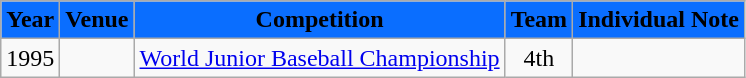<table class="wikitable">
<tr>
<th style="background:#0A6EFF"><span>Year</span></th>
<th style="background:#0A6EFF"><span>Venue</span></th>
<th style="background:#0A6EFF"><span>Competition</span></th>
<th style="background:#0A6EFF"><span>Team</span></th>
<th style="background:#0A6EFF"><span>Individual Note</span></th>
</tr>
<tr>
<td>1995</td>
<td></td>
<td><a href='#'>World Junior Baseball Championship</a></td>
<td style="text-align:center">4th</td>
<td></td>
</tr>
</table>
